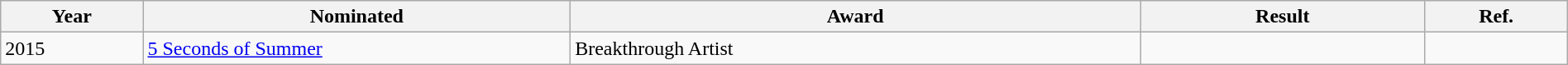<table class="wikitable" style="width:100%;">
<tr>
<th width=5%>Year</th>
<th style="width:15%;">Nominated</th>
<th style="width:20%;">Award</th>
<th style="width:10%;">Result</th>
<th style="width:5%;">Ref.</th>
</tr>
<tr>
<td>2015</td>
<td><a href='#'>5 Seconds of Summer</a></td>
<td>Breakthrough Artist</td>
<td></td>
<td></td>
</tr>
</table>
